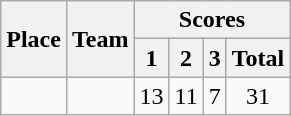<table class=wikitable style="text-align:center">
<tr>
<th rowspan=2>Place</th>
<th rowspan=2>Team</th>
<th colspan=4>Scores</th>
</tr>
<tr>
<th>1</th>
<th>2</th>
<th>3</th>
<th>Total</th>
</tr>
<tr>
<td></td>
<td align=left></td>
<td>13</td>
<td>11</td>
<td>7</td>
<td>31</td>
</tr>
</table>
